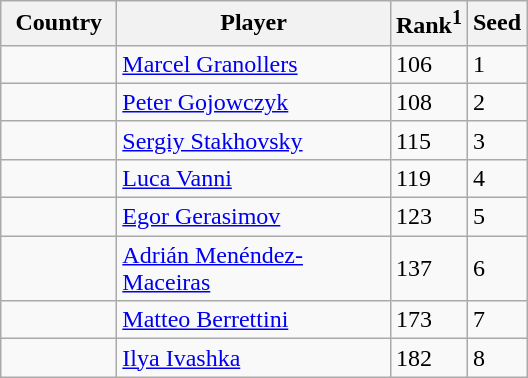<table class="sortable wikitable">
<tr>
<th width="70">Country</th>
<th width="175">Player</th>
<th>Rank<sup>1</sup></th>
<th>Seed</th>
</tr>
<tr>
<td></td>
<td><a href='#'>Marcel Granollers</a></td>
<td>106</td>
<td>1</td>
</tr>
<tr>
<td></td>
<td><a href='#'>Peter Gojowczyk</a></td>
<td>108</td>
<td>2</td>
</tr>
<tr>
<td></td>
<td><a href='#'>Sergiy Stakhovsky</a></td>
<td>115</td>
<td>3</td>
</tr>
<tr>
<td></td>
<td><a href='#'>Luca Vanni</a></td>
<td>119</td>
<td>4</td>
</tr>
<tr>
<td></td>
<td><a href='#'>Egor Gerasimov</a></td>
<td>123</td>
<td>5</td>
</tr>
<tr>
<td></td>
<td><a href='#'>Adrián Menéndez-Maceiras</a></td>
<td>137</td>
<td>6</td>
</tr>
<tr>
<td></td>
<td><a href='#'>Matteo Berrettini</a></td>
<td>173</td>
<td>7</td>
</tr>
<tr>
<td></td>
<td><a href='#'>Ilya Ivashka</a></td>
<td>182</td>
<td>8</td>
</tr>
</table>
